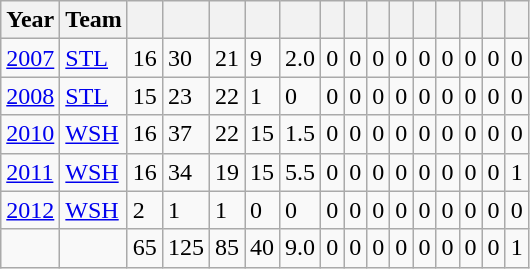<table class="wikitable sortable">
<tr>
<th>Year</th>
<th>Team</th>
<th></th>
<th></th>
<th></th>
<th></th>
<th></th>
<th></th>
<th></th>
<th></th>
<th></th>
<th></th>
<th></th>
<th></th>
<th></th>
<th></th>
</tr>
<tr>
<td><a href='#'>2007</a></td>
<td><a href='#'>STL</a></td>
<td>16</td>
<td>30</td>
<td>21</td>
<td>9</td>
<td>2.0</td>
<td>0</td>
<td>0</td>
<td>0</td>
<td>0</td>
<td>0</td>
<td>0</td>
<td>0</td>
<td>0</td>
<td>0</td>
</tr>
<tr>
<td><a href='#'>2008</a></td>
<td><a href='#'>STL</a></td>
<td>15</td>
<td>23</td>
<td>22</td>
<td>1</td>
<td>0</td>
<td>0</td>
<td>0</td>
<td>0</td>
<td>0</td>
<td>0</td>
<td>0</td>
<td>0</td>
<td>0</td>
<td>0</td>
</tr>
<tr>
<td><a href='#'>2010</a></td>
<td><a href='#'>WSH</a></td>
<td>16</td>
<td>37</td>
<td>22</td>
<td>15</td>
<td>1.5</td>
<td>0</td>
<td>0</td>
<td>0</td>
<td>0</td>
<td>0</td>
<td>0</td>
<td>0</td>
<td>0</td>
<td>0</td>
</tr>
<tr>
<td><a href='#'>2011</a></td>
<td><a href='#'>WSH</a></td>
<td>16</td>
<td>34</td>
<td>19</td>
<td>15</td>
<td>5.5</td>
<td>0</td>
<td>0</td>
<td>0</td>
<td>0</td>
<td>0</td>
<td>0</td>
<td>0</td>
<td>0</td>
<td>1</td>
</tr>
<tr>
<td><a href='#'>2012</a></td>
<td><a href='#'>WSH</a></td>
<td>2</td>
<td>1</td>
<td>1</td>
<td>0</td>
<td>0</td>
<td>0</td>
<td>0</td>
<td>0</td>
<td>0</td>
<td>0</td>
<td>0</td>
<td>0</td>
<td>0</td>
<td>0</td>
</tr>
<tr>
<td></td>
<td></td>
<td>65</td>
<td>125</td>
<td>85</td>
<td>40</td>
<td>9.0</td>
<td>0</td>
<td>0</td>
<td>0</td>
<td>0</td>
<td>0</td>
<td>0</td>
<td>0</td>
<td>0</td>
<td>1</td>
</tr>
</table>
